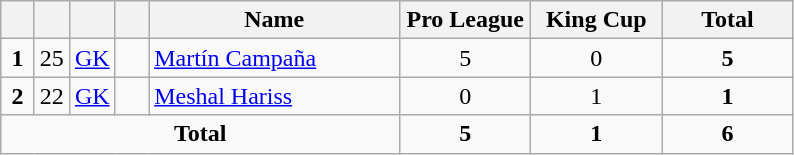<table class="wikitable" style="text-align:center">
<tr>
<th width=15></th>
<th width=15></th>
<th width=15></th>
<th width=15></th>
<th width=160>Name</th>
<th width=80>Pro League</th>
<th width=80>King Cup</th>
<th width=80>Total</th>
</tr>
<tr>
<td><strong>1</strong></td>
<td>25</td>
<td><a href='#'>GK</a></td>
<td></td>
<td align=left><a href='#'>Martín Campaña</a></td>
<td>5</td>
<td>0</td>
<td><strong>5</strong></td>
</tr>
<tr>
<td><strong>2</strong></td>
<td>22</td>
<td><a href='#'>GK</a></td>
<td></td>
<td align=left><a href='#'>Meshal Hariss</a></td>
<td>0</td>
<td>1</td>
<td><strong>1</strong></td>
</tr>
<tr>
<td colspan=5><strong>Total</strong></td>
<td><strong>5</strong></td>
<td><strong>1</strong></td>
<td><strong>6</strong></td>
</tr>
</table>
